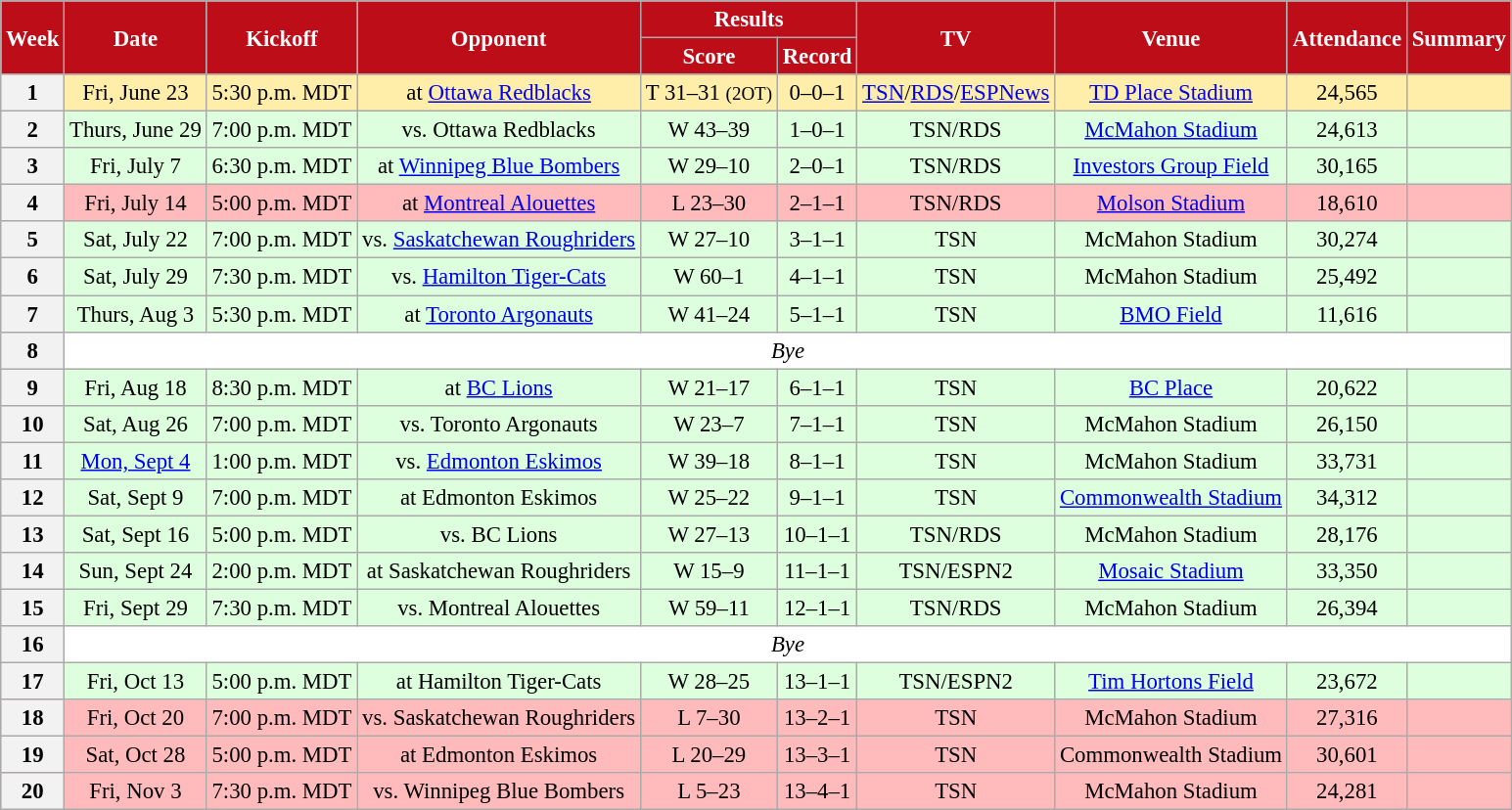<table class="wikitable" style="font-size: 95%;">
<tr>
<th style="background:#BD0D18;color:#FFFFFF;" rowspan=2>Week</th>
<th style="background:#BD0D18;color:#FFFFFF;" rowspan=2>Date</th>
<th style="background:#BD0D18;color:#FFFFFF;" rowspan=2>Kickoff</th>
<th style="background:#BD0D18;color:#FFFFFF;" rowspan=2>Opponent</th>
<th style="background:#BD0D18;color:#FFFFFF;" colspan=2>Results</th>
<th style="background:#BD0D18;color:#FFFFFF;" rowspan=2>TV</th>
<th style="background:#BD0D18;color:#FFFFFF;" rowspan=2>Venue</th>
<th style="background:#BD0D18;color:#FFFFFF;" rowspan=2>Attendance</th>
<th style="background:#BD0D18;color:#FFFFFF;" rowspan=2>Summary</th>
</tr>
<tr>
<th style="background:#BD0D18;color:#FFFFFF;">Score</th>
<th style="background:#BD0D18;color:#FFFFFF;">Record</th>
</tr>
<tr style="center" bgcolor="ffeeaa">
<th align="center"><strong>1</strong></th>
<td align="center">Fri, June 23</td>
<td align="center">5:30 p.m. MDT</td>
<td align="center">at <a href='#'>Ottawa Redblacks</a></td>
<td align="center">T 31–31 <small>(2OT)</small></td>
<td align="center">0–0–1</td>
<td align="center"><a href='#'>TSN</a>/<a href='#'>RDS</a>/<a href='#'>ESPNews</a></td>
<td align="center"><a href='#'>TD Place Stadium</a></td>
<td align="center">24,565</td>
<td align="center"></td>
</tr>
<tr style="center" bgcolor="ddffdd">
<th align="center"><strong>2</strong></th>
<td align="center">Thurs, June 29</td>
<td align="center">7:00 p.m. MDT</td>
<td align="center">vs. Ottawa Redblacks</td>
<td align="center">W 43–39</td>
<td align="center">1–0–1</td>
<td align="center">TSN/RDS</td>
<td align="center"><a href='#'>McMahon Stadium</a></td>
<td align="center">24,613</td>
<td align="center"></td>
</tr>
<tr style="center" bgcolor="ddffdd">
<th align="center"><strong>3</strong></th>
<td align="center">Fri, July 7</td>
<td align="center">6:30 p.m. MDT</td>
<td align="center">at <a href='#'>Winnipeg Blue Bombers</a></td>
<td align="center">W 29–10</td>
<td align="center">2–0–1</td>
<td align="center">TSN/RDS</td>
<td align="center"><a href='#'>Investors Group Field</a></td>
<td align="center">30,165</td>
<td align="center"></td>
</tr>
<tr style="center" bgcolor="ffbbbb">
<th align="center"><strong>4</strong></th>
<td align="center">Fri, July 14</td>
<td align="center">5:00 p.m. MDT</td>
<td align="center">at <a href='#'>Montreal Alouettes</a></td>
<td align="center">L 23–30</td>
<td align="center">2–1–1</td>
<td align="center">TSN/RDS</td>
<td align="center"><a href='#'>Molson Stadium</a></td>
<td align="center">18,610</td>
<td align="center"></td>
</tr>
<tr style="center" bgcolor="ddffdd">
<th align="center"><strong>5</strong></th>
<td align="center">Sat, July 22</td>
<td align="center">7:00 p.m. MDT</td>
<td align="center">vs. <a href='#'>Saskatchewan Roughriders</a></td>
<td align="center">W 27–10</td>
<td align="center">3–1–1</td>
<td align="center">TSN</td>
<td align="center">McMahon Stadium</td>
<td align="center">30,274</td>
<td align="center"></td>
</tr>
<tr style="center" bgcolor="ddffdd">
<th align="center"><strong>6</strong></th>
<td align="center">Sat, July 29</td>
<td align="center">7:30 p.m. MDT</td>
<td align="center">vs. <a href='#'>Hamilton Tiger-Cats</a></td>
<td align="center">W 60–1</td>
<td align="center">4–1–1</td>
<td align="center">TSN</td>
<td align="center">McMahon Stadium</td>
<td align="center">25,492</td>
<td align="center"></td>
</tr>
<tr style="center" bgcolor="ddffdd">
<th align="center"><strong>7</strong></th>
<td align="center">Thurs, Aug 3</td>
<td align="center">5:30 p.m. MDT</td>
<td align="center">at <a href='#'>Toronto Argonauts</a></td>
<td align="center">W 41–24</td>
<td align="center">5–1–1</td>
<td align="center">TSN</td>
<td align="center"><a href='#'>BMO Field</a></td>
<td align="center">11,616</td>
<td align="center"></td>
</tr>
<tr align="center" bgcolor="ffffff">
<th align="center"><strong>8</strong></th>
<td colspan=9 align="center" valign="middle"><em>Bye</em></td>
</tr>
<tr style="center" bgcolor="ddffdd">
<th align="center"><strong>9</strong></th>
<td align="center">Fri, Aug 18</td>
<td align="center">8:30 p.m. MDT</td>
<td align="center">at <a href='#'>BC Lions</a></td>
<td align="center">W 21–17</td>
<td align="center">6–1–1</td>
<td align="center">TSN</td>
<td align="center"><a href='#'>BC Place</a></td>
<td align="center">20,622</td>
<td align="center"></td>
</tr>
<tr style="center" bgcolor="ddffdd">
<th align="center"><strong>10</strong></th>
<td align="center">Sat, Aug 26</td>
<td align="center">7:00 p.m. MDT</td>
<td align="center">vs. Toronto Argonauts</td>
<td align="center">W 23–7</td>
<td align="center">7–1–1</td>
<td align="center">TSN</td>
<td align="center">McMahon Stadium</td>
<td align="center">26,150</td>
<td align="center"></td>
</tr>
<tr style="center" bgcolor="ddffdd">
<th align="center"><strong>11</strong></th>
<td align="center"><a href='#'>Mon, Sept 4</a></td>
<td align="center">1:00 p.m. MDT</td>
<td align="center">vs. <a href='#'>Edmonton Eskimos</a></td>
<td align="center">W 39–18</td>
<td align="center">8–1–1</td>
<td align="center">TSN</td>
<td align="center">McMahon Stadium</td>
<td align="center">33,731</td>
<td align="center"></td>
</tr>
<tr style="center" bgcolor="ddffdd">
<th align="center"><strong>12</strong></th>
<td align="center">Sat, Sept 9</td>
<td align="center">7:00 p.m. MDT</td>
<td align="center">at Edmonton Eskimos</td>
<td align="center">W 25–22</td>
<td align="center">9–1–1</td>
<td align="center">TSN</td>
<td align="center"><a href='#'>Commonwealth Stadium</a></td>
<td align="center">34,312</td>
<td align="center"></td>
</tr>
<tr style="center" bgcolor="ddffdd">
<th align="center"><strong>13</strong></th>
<td align="center">Sat, Sept 16</td>
<td align="center">5:00 p.m. MDT</td>
<td align="center">vs. BC Lions</td>
<td align="center">W 27–13</td>
<td align="center">10–1–1</td>
<td align="center">TSN/RDS</td>
<td align="center">McMahon Stadium</td>
<td align="center">28,176</td>
<td align="center"></td>
</tr>
<tr style="center" bgcolor="ddffdd">
<th align="center"><strong>14</strong></th>
<td align="center">Sun, Sept 24</td>
<td align="center">2:00 p.m. MDT</td>
<td align="center">at Saskatchewan Roughriders</td>
<td align="center">W 15–9</td>
<td align="center">11–1–1</td>
<td align="center">TSN/ESPN2</td>
<td align="center"><a href='#'>Mosaic Stadium</a></td>
<td align="center">33,350</td>
<td align="center"></td>
</tr>
<tr style="center" bgcolor="ddffdd">
<th align="center"><strong>15</strong></th>
<td align="center">Fri, Sept 29</td>
<td align="center">7:30 p.m. MDT</td>
<td align="center">vs. Montreal Alouettes</td>
<td align="center">W 59–11</td>
<td align="center">12–1–1</td>
<td align="center">TSN/RDS</td>
<td align="center">McMahon Stadium</td>
<td align="center">26,394</td>
<td align="center"></td>
</tr>
<tr align="center" bgcolor="ffffff">
<th align="center"><strong>16</strong></th>
<td colspan=9 align="center" valign="middle"><em>Bye</em></td>
</tr>
<tr style="center" bgcolor="ddffdd">
<th align="center"><strong>17</strong></th>
<td align="center">Fri, Oct 13</td>
<td align="center">5:00 p.m. MDT</td>
<td align="center">at Hamilton Tiger-Cats</td>
<td align="center">W 28–25</td>
<td align="center">13–1–1</td>
<td align="center">TSN/ESPN2</td>
<td align="center"><a href='#'>Tim Hortons Field</a></td>
<td align="center">23,672</td>
<td align="center"></td>
</tr>
<tr style="center" bgcolor="ffbbbb">
<th align="center"><strong>18</strong></th>
<td align="center">Fri, Oct 20</td>
<td align="center">7:00 p.m. MDT</td>
<td align="center">vs. Saskatchewan Roughriders</td>
<td align="center">L 7–30</td>
<td align="center">13–2–1</td>
<td align="center">TSN</td>
<td align="center">McMahon Stadium</td>
<td align="center">27,316</td>
<td align="center"></td>
</tr>
<tr style="center" bgcolor="ffbbbb">
<th align="center"><strong>19</strong></th>
<td align="center">Sat, Oct 28</td>
<td align="center">5:00 p.m. MDT</td>
<td align="center">at Edmonton Eskimos</td>
<td align="center">L 20–29</td>
<td align="center">13–3–1</td>
<td align="center">TSN</td>
<td align="center">Commonwealth Stadium</td>
<td align="center">30,601</td>
<td align="center"></td>
</tr>
<tr style="center" bgcolor="ffbbbb">
<th align="center"><strong>20</strong></th>
<td align="center">Fri, Nov 3</td>
<td align="center">7:30 p.m. MDT</td>
<td align="center">vs. Winnipeg Blue Bombers</td>
<td align="center">L 5–23</td>
<td align="center">13–4–1</td>
<td align="center">TSN</td>
<td align="center">McMahon Stadium</td>
<td align="center">24,281</td>
<td align="center"></td>
</tr>
</table>
